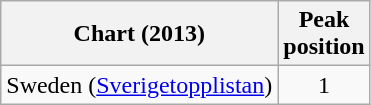<table class="wikitable plainrowheaders">
<tr>
<th>Chart (2013)</th>
<th>Peak<br>position</th>
</tr>
<tr>
<td>Sweden (<a href='#'>Sverigetopplistan</a>)</td>
<td align="center">1</td>
</tr>
</table>
